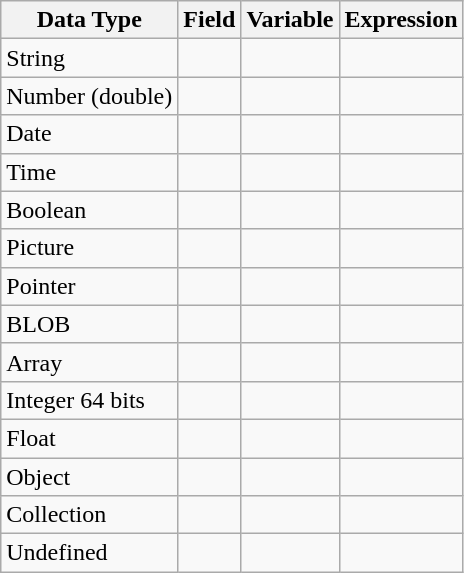<table class="wikitable">
<tr>
<th>Data Type</th>
<th>Field</th>
<th>Variable</th>
<th>Expression</th>
</tr>
<tr>
<td>String</td>
<td></td>
<td></td>
<td></td>
</tr>
<tr>
<td>Number (double)</td>
<td></td>
<td></td>
<td></td>
</tr>
<tr>
<td>Date</td>
<td></td>
<td></td>
<td></td>
</tr>
<tr>
<td>Time</td>
<td></td>
<td></td>
<td></td>
</tr>
<tr>
<td>Boolean</td>
<td></td>
<td></td>
<td></td>
</tr>
<tr>
<td>Picture</td>
<td></td>
<td></td>
<td></td>
</tr>
<tr>
<td>Pointer</td>
<td></td>
<td></td>
<td></td>
</tr>
<tr>
<td>BLOB</td>
<td></td>
<td></td>
<td></td>
</tr>
<tr>
<td>Array</td>
<td></td>
<td></td>
<td></td>
</tr>
<tr>
<td>Integer 64 bits</td>
<td></td>
<td></td>
<td></td>
</tr>
<tr>
<td>Float</td>
<td></td>
<td></td>
<td></td>
</tr>
<tr>
<td>Object</td>
<td></td>
<td></td>
<td></td>
</tr>
<tr>
<td>Collection</td>
<td></td>
<td></td>
<td></td>
</tr>
<tr>
<td>Undefined</td>
<td></td>
<td></td>
<td></td>
</tr>
</table>
